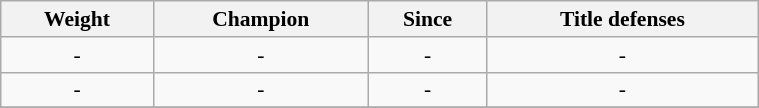<table id="Events" class="wikitable" style="width:40%; font-size:90%;">
<tr>
<th scope="col">Weight</th>
<th scope="col">Champion</th>
<th scope="col">Since</th>
<th scope="col">Title defenses</th>
</tr>
<tr>
<td align=center>-</td>
<td align=center>-</td>
<td align=center>-</td>
<td align=center>-</td>
</tr>
<tr>
<td align=center>-</td>
<td align=center>-</td>
<td align=center>-</td>
<td align=center>-</td>
</tr>
<tr>
</tr>
</table>
